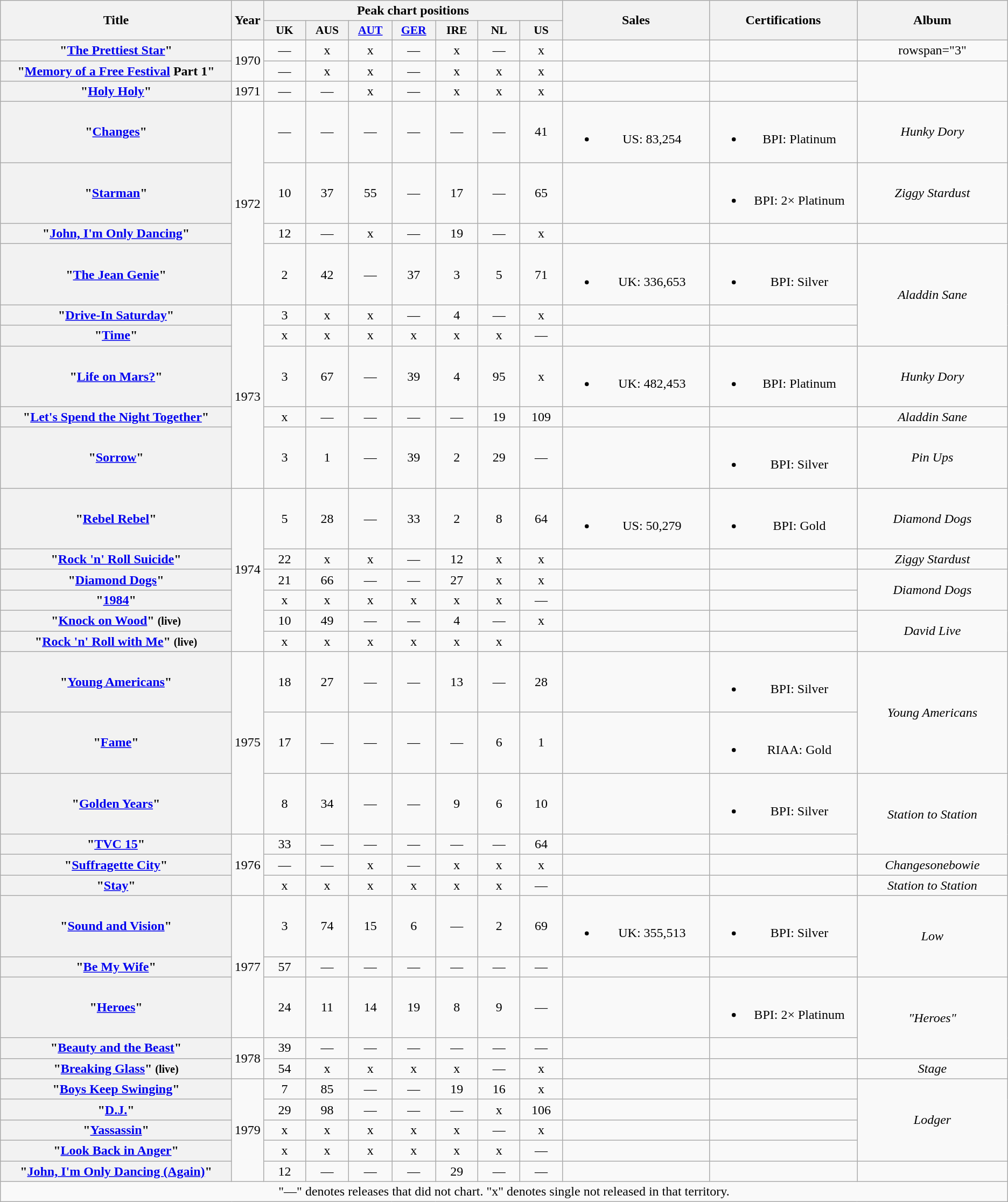<table class="wikitable plainrowheaders" style="text-align:center;">
<tr>
<th scope="col" rowspan="2" style="width:20em;">Title</th>
<th scope="col" rowspan="2" style="width:1em;">Year</th>
<th scope="col" colspan="7">Peak chart positions</th>
<th scope="col" rowspan="2" style="width:12em;">Sales</th>
<th scope="col" rowspan="2" style="width:12em;">Certifications</th>
<th scope="col" rowspan="2" style="width:12em;">Album</th>
</tr>
<tr>
<th style="width:3.5em;font-size:90%">UK<br></th>
<th style="width:3.5em;font-size:90%">AUS<br></th>
<th style="width:3.5em;font-size:90%"><a href='#'>AUT</a><br></th>
<th style="width:3.5em;font-size:90%"><a href='#'>GER</a><br></th>
<th style="width:3.5em;font-size:90%">IRE<br></th>
<th style="width:3.5em;font-size:90%">NL<br></th>
<th style="width:3.5em;font-size:90%">US<br></th>
</tr>
<tr>
<th scope="row">"<a href='#'>The Prettiest Star</a>"</th>
<td rowspan="2">1970</td>
<td>—</td>
<td>x</td>
<td>x</td>
<td>—</td>
<td>x</td>
<td>—</td>
<td>x</td>
<td></td>
<td></td>
<td>rowspan="3" </td>
</tr>
<tr>
<th scope="row">"<a href='#'>Memory of a Free Festival</a> Part 1"</th>
<td>—</td>
<td>x</td>
<td>x</td>
<td>—</td>
<td>x</td>
<td>x</td>
<td>x</td>
<td></td>
<td></td>
</tr>
<tr>
<th scope="row">"<a href='#'>Holy Holy</a>"</th>
<td>1971</td>
<td>—</td>
<td>—</td>
<td>x</td>
<td>—</td>
<td>x</td>
<td>x</td>
<td>x</td>
<td></td>
<td></td>
</tr>
<tr>
<th scope="row">"<a href='#'>Changes</a>"</th>
<td rowspan="4">1972</td>
<td>—<br></td>
<td>—<br></td>
<td>—</td>
<td>—</td>
<td>—</td>
<td>—</td>
<td>41<br></td>
<td><br><ul><li>US: 83,254</li></ul></td>
<td><br><ul><li>BPI: Platinum</li></ul></td>
<td><em>Hunky Dory</em></td>
</tr>
<tr>
<th scope="row">"<a href='#'>Starman</a>"</th>
<td>10</td>
<td>37</td>
<td>55</td>
<td>—</td>
<td>17</td>
<td>—</td>
<td>65</td>
<td></td>
<td><br><ul><li>BPI: 2× Platinum</li></ul></td>
<td><em>Ziggy Stardust</em></td>
</tr>
<tr>
<th scope="row">"<a href='#'>John, I'm Only Dancing</a>"</th>
<td>12</td>
<td>—</td>
<td>x</td>
<td>—</td>
<td>19</td>
<td>—</td>
<td>x</td>
<td></td>
<td></td>
<td></td>
</tr>
<tr>
<th scope="row">"<a href='#'>The Jean Genie</a>"</th>
<td>2</td>
<td>42</td>
<td>—</td>
<td>37</td>
<td>3</td>
<td>5</td>
<td>71</td>
<td><br><ul><li>UK: 336,653</li></ul></td>
<td><br><ul><li>BPI: Silver</li></ul></td>
<td rowspan="3"><em>Aladdin Sane</em></td>
</tr>
<tr>
<th scope="row">"<a href='#'>Drive-In Saturday</a>"</th>
<td rowspan="5">1973</td>
<td>3</td>
<td>x</td>
<td>x</td>
<td>—</td>
<td>4</td>
<td>—</td>
<td>x</td>
<td></td>
<td></td>
</tr>
<tr>
<th scope="row">"<a href='#'>Time</a>"</th>
<td>x</td>
<td>x</td>
<td>x</td>
<td>x</td>
<td>x</td>
<td>x</td>
<td>—</td>
<td></td>
<td></td>
</tr>
<tr>
<th scope="row">"<a href='#'>Life on Mars?</a>"</th>
<td>3</td>
<td>67</td>
<td>—</td>
<td>39</td>
<td>4</td>
<td>95</td>
<td>x</td>
<td><br><ul><li>UK: 482,453</li></ul></td>
<td><br><ul><li>BPI: Platinum</li></ul></td>
<td><em>Hunky Dory</em></td>
</tr>
<tr>
<th scope="row">"<a href='#'>Let's Spend the Night Together</a>"</th>
<td>x</td>
<td>—</td>
<td>—</td>
<td>—</td>
<td>—</td>
<td>19</td>
<td>109</td>
<td></td>
<td></td>
<td><em>Aladdin Sane</em></td>
</tr>
<tr>
<th scope="row">"<a href='#'>Sorrow</a>"</th>
<td>3</td>
<td>1</td>
<td>—</td>
<td>39</td>
<td>2</td>
<td>29</td>
<td>—</td>
<td></td>
<td><br><ul><li>BPI: Silver</li></ul></td>
<td><em>Pin Ups</em></td>
</tr>
<tr>
<th scope="row">"<a href='#'>Rebel Rebel</a>"</th>
<td rowspan="6">1974</td>
<td>5</td>
<td>28</td>
<td>—</td>
<td>33</td>
<td>2</td>
<td>8</td>
<td>64</td>
<td><br><ul><li>US: 50,279</li></ul></td>
<td><br><ul><li>BPI: Gold</li></ul></td>
<td><em>Diamond Dogs</em></td>
</tr>
<tr>
<th scope="row">"<a href='#'>Rock 'n' Roll Suicide</a>"</th>
<td>22</td>
<td>x</td>
<td>x</td>
<td>—</td>
<td>12</td>
<td>x</td>
<td>x</td>
<td></td>
<td></td>
<td><em>Ziggy Stardust</em></td>
</tr>
<tr>
<th scope="row">"<a href='#'>Diamond Dogs</a>"</th>
<td>21</td>
<td>66</td>
<td>—</td>
<td>—</td>
<td>27</td>
<td>x</td>
<td>x</td>
<td></td>
<td></td>
<td rowspan="2"><em>Diamond Dogs</em></td>
</tr>
<tr>
<th scope="row">"<a href='#'>1984</a>"</th>
<td>x</td>
<td>x</td>
<td>x</td>
<td>x</td>
<td>x</td>
<td>x</td>
<td>—</td>
<td></td>
<td></td>
</tr>
<tr>
<th scope="row">"<a href='#'>Knock on Wood</a>" <small>(live)</small></th>
<td>10</td>
<td>49</td>
<td>—</td>
<td>—</td>
<td>4</td>
<td>—</td>
<td>x</td>
<td></td>
<td></td>
<td rowspan="2"><em>David Live</em></td>
</tr>
<tr>
<th scope="row">"<a href='#'>Rock 'n' Roll with Me</a>" <small>(live)</small></th>
<td>x</td>
<td>x</td>
<td>x</td>
<td>x</td>
<td>x</td>
<td>x</td>
<td></td>
<td></td>
</tr>
<tr>
<th scope="row">"<a href='#'>Young Americans</a>"</th>
<td rowspan="3">1975</td>
<td>18</td>
<td>27</td>
<td>—</td>
<td>—</td>
<td>13</td>
<td>—</td>
<td>28</td>
<td></td>
<td><br><ul><li>BPI: Silver</li></ul></td>
<td rowspan="2"><em>Young Americans</em></td>
</tr>
<tr>
<th scope="row">"<a href='#'>Fame</a>"</th>
<td>17</td>
<td>—</td>
<td>—</td>
<td>—</td>
<td>—</td>
<td>6</td>
<td>1</td>
<td></td>
<td><br><ul><li>RIAA: Gold</li></ul></td>
</tr>
<tr>
<th scope="row">"<a href='#'>Golden Years</a>"</th>
<td>8</td>
<td>34</td>
<td>—</td>
<td>—</td>
<td>9</td>
<td>6</td>
<td>10</td>
<td></td>
<td><br><ul><li>BPI: Silver</li></ul></td>
<td rowspan="2"><em>Station to Station</em></td>
</tr>
<tr>
<th scope="row">"<a href='#'>TVC 15</a>"</th>
<td rowspan="3">1976</td>
<td>33</td>
<td>—</td>
<td>—</td>
<td>—</td>
<td>—</td>
<td>—</td>
<td>64</td>
<td></td>
<td></td>
</tr>
<tr>
<th scope="row">"<a href='#'>Suffragette City</a>"</th>
<td>—</td>
<td>—</td>
<td>x</td>
<td>—</td>
<td>x</td>
<td>x</td>
<td>x</td>
<td></td>
<td></td>
<td><em>Changesonebowie</em></td>
</tr>
<tr>
<th scope="row">"<a href='#'>Stay</a>"</th>
<td>x</td>
<td>x</td>
<td>x</td>
<td>x</td>
<td>x</td>
<td>x</td>
<td>—</td>
<td></td>
<td></td>
<td><em>Station to Station</em></td>
</tr>
<tr>
<th scope="row">"<a href='#'>Sound and Vision</a>"</th>
<td rowspan="3">1977</td>
<td>3</td>
<td>74</td>
<td>15</td>
<td>6</td>
<td>—</td>
<td>2</td>
<td>69</td>
<td><br><ul><li>UK: 355,513</li></ul></td>
<td><br><ul><li>BPI: Silver</li></ul></td>
<td rowspan="2"><em>Low</em></td>
</tr>
<tr>
<th scope="row">"<a href='#'>Be My Wife</a>"</th>
<td>57</td>
<td>—</td>
<td>—</td>
<td>—</td>
<td>—</td>
<td>—</td>
<td>—</td>
<td></td>
<td></td>
</tr>
<tr>
<th scope="row">"<a href='#'>Heroes</a>"</th>
<td>24</td>
<td>11</td>
<td>14</td>
<td>19</td>
<td>8</td>
<td>9</td>
<td>—</td>
<td></td>
<td><br><ul><li>BPI: 2× Platinum</li></ul></td>
<td rowspan="2"><em>"Heroes"</em></td>
</tr>
<tr>
<th scope="row">"<a href='#'>Beauty and the Beast</a>"</th>
<td rowspan="2">1978</td>
<td>39</td>
<td>—</td>
<td>—</td>
<td>—</td>
<td>—</td>
<td>—</td>
<td>—</td>
<td></td>
<td></td>
</tr>
<tr>
<th scope="row">"<a href='#'>Breaking Glass</a>" <small>(live)</small></th>
<td>54</td>
<td>x</td>
<td>x</td>
<td>x</td>
<td>x</td>
<td>—</td>
<td>x</td>
<td></td>
<td></td>
<td><em>Stage</em></td>
</tr>
<tr>
<th scope="row">"<a href='#'>Boys Keep Swinging</a>"</th>
<td rowspan="5">1979</td>
<td>7</td>
<td>85</td>
<td>—</td>
<td>—</td>
<td>19</td>
<td>16</td>
<td>x</td>
<td></td>
<td></td>
<td rowspan="4"><em>Lodger</em></td>
</tr>
<tr>
<th scope="row">"<a href='#'>D.J.</a>"</th>
<td>29</td>
<td>98</td>
<td>—</td>
<td>—</td>
<td>—</td>
<td>x</td>
<td>106</td>
<td></td>
<td></td>
</tr>
<tr>
<th scope="row">"<a href='#'>Yassassin</a>"</th>
<td>x</td>
<td>x</td>
<td>x</td>
<td>x</td>
<td>x</td>
<td>—</td>
<td>x</td>
<td></td>
<td></td>
</tr>
<tr>
<th scope="row">"<a href='#'>Look Back in Anger</a>"</th>
<td>x</td>
<td>x</td>
<td>x</td>
<td>x</td>
<td>x</td>
<td>x</td>
<td>—</td>
<td></td>
<td></td>
</tr>
<tr>
<th scope="row">"<a href='#'>John, I'm Only Dancing (Again)</a>"</th>
<td>12</td>
<td>—</td>
<td>—</td>
<td>—</td>
<td>29</td>
<td>—</td>
<td>—</td>
<td></td>
<td></td>
<td></td>
</tr>
<tr>
<td colspan="12">"—" denotes releases that did not chart. "x" denotes single not released in that territory.</td>
</tr>
</table>
